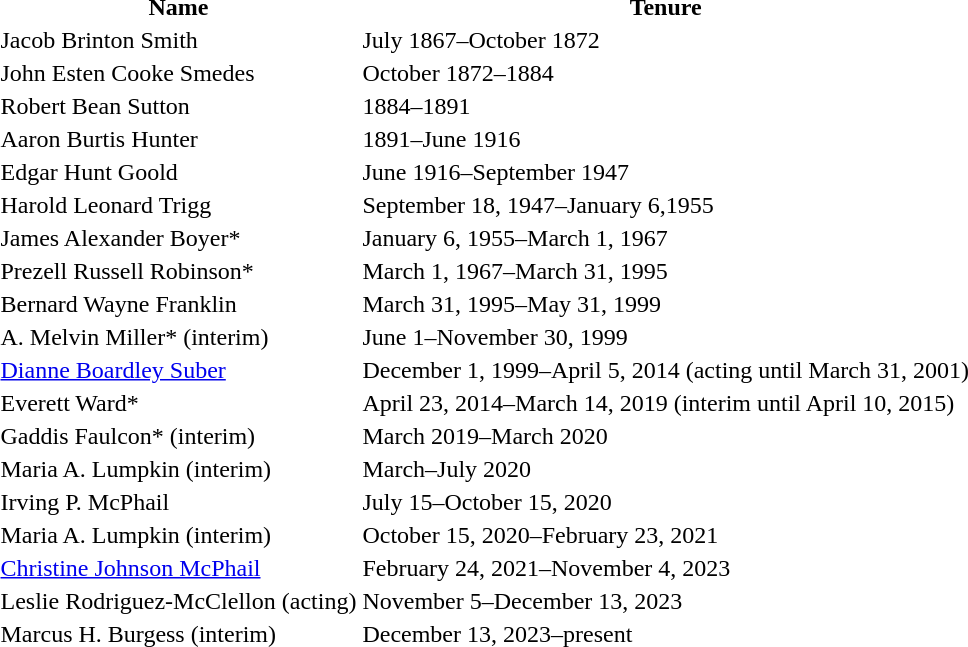<table>
<tr>
<th>Name</th>
<th>Tenure</th>
</tr>
<tr>
<td>Jacob Brinton Smith</td>
<td>July 1867–October 1872</td>
</tr>
<tr>
<td>John Esten Cooke Smedes</td>
<td>October 1872–1884</td>
</tr>
<tr>
<td>Robert Bean Sutton</td>
<td>1884–1891</td>
</tr>
<tr>
<td>Aaron Burtis Hunter</td>
<td>1891–June 1916</td>
</tr>
<tr>
<td>Edgar Hunt Goold</td>
<td>June 1916–September 1947</td>
</tr>
<tr>
<td>Harold Leonard Trigg</td>
<td>September 18, 1947–January 6,1955</td>
</tr>
<tr>
<td>James Alexander Boyer*</td>
<td>January 6, 1955–March 1, 1967</td>
</tr>
<tr>
<td>Prezell Russell Robinson*</td>
<td>March 1, 1967–March 31, 1995</td>
</tr>
<tr>
<td>Bernard Wayne Franklin</td>
<td>March 31, 1995–May 31, 1999</td>
</tr>
<tr>
<td>A. Melvin Miller* (interim)</td>
<td>June 1–November 30, 1999</td>
</tr>
<tr>
<td><a href='#'>Dianne Boardley Suber</a></td>
<td>December 1, 1999–April 5, 2014 (acting until March 31, 2001)</td>
</tr>
<tr>
<td>Everett Ward*</td>
<td>April 23, 2014–March 14, 2019 (interim until April 10, 2015)</td>
</tr>
<tr>
<td>Gaddis Faulcon* (interim)</td>
<td>March 2019–March 2020</td>
</tr>
<tr>
<td>Maria A. Lumpkin (interim)</td>
<td>March–July 2020</td>
</tr>
<tr>
<td>Irving P. McPhail</td>
<td>July 15–October 15, 2020</td>
</tr>
<tr>
<td>Maria A. Lumpkin (interim)</td>
<td>October 15, 2020–February 23, 2021</td>
</tr>
<tr>
<td><a href='#'>Christine Johnson McPhail</a></td>
<td>February 24, 2021–November 4, 2023</td>
</tr>
<tr>
<td>Leslie Rodriguez-McClellon (acting)</td>
<td>November 5–December 13, 2023</td>
</tr>
<tr>
<td>Marcus H. Burgess (interim)</td>
<td>December 13, 2023–present</td>
</tr>
<tr>
</tr>
</table>
